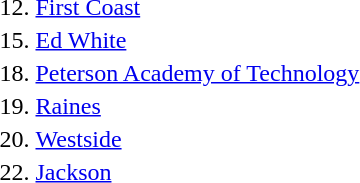<table>
<tr>
<td>12.</td>
<td><a href='#'>First Coast</a></td>
</tr>
<tr>
<td>15.</td>
<td><a href='#'>Ed White</a></td>
</tr>
<tr>
<td>18.</td>
<td><a href='#'>Peterson Academy of Technology</a></td>
</tr>
<tr>
<td>19.</td>
<td><a href='#'>Raines</a></td>
</tr>
<tr>
<td>20.</td>
<td><a href='#'>Westside</a></td>
</tr>
<tr>
<td>22.</td>
<td><a href='#'>Jackson</a></td>
</tr>
</table>
